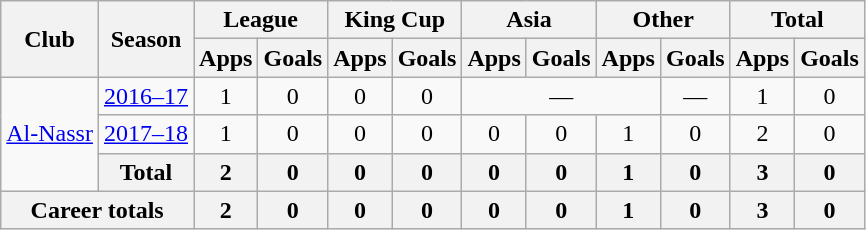<table class="wikitable" style="text-align: center">
<tr>
<th rowspan=2>Club</th>
<th rowspan=2>Season</th>
<th colspan=2>League</th>
<th colspan=2>King Cup</th>
<th colspan=2>Asia</th>
<th colspan=2>Other</th>
<th colspan=2>Total</th>
</tr>
<tr>
<th>Apps</th>
<th>Goals</th>
<th>Apps</th>
<th>Goals</th>
<th>Apps</th>
<th>Goals</th>
<th>Apps</th>
<th>Goals</th>
<th>Apps</th>
<th>Goals</th>
</tr>
<tr>
<td rowspan=3><a href='#'>Al-Nassr</a></td>
<td><a href='#'>2016–17</a></td>
<td>1</td>
<td>0</td>
<td>0</td>
<td>0</td>
<td colspan=3>—</td>
<td colspan=0>—</td>
<td>1</td>
<td>0</td>
</tr>
<tr>
<td><a href='#'>2017–18</a></td>
<td>1</td>
<td>0</td>
<td>0</td>
<td>0</td>
<td>0</td>
<td>0</td>
<td>1</td>
<td>0</td>
<td>2</td>
<td>0</td>
</tr>
<tr>
<th>Total</th>
<th>2</th>
<th>0</th>
<th>0</th>
<th>0</th>
<th>0</th>
<th>0</th>
<th>1</th>
<th>0</th>
<th>3</th>
<th>0</th>
</tr>
<tr>
<th colspan=2>Career totals</th>
<th>2</th>
<th>0</th>
<th>0</th>
<th>0</th>
<th>0</th>
<th>0</th>
<th>1</th>
<th>0</th>
<th>3</th>
<th>0</th>
</tr>
</table>
